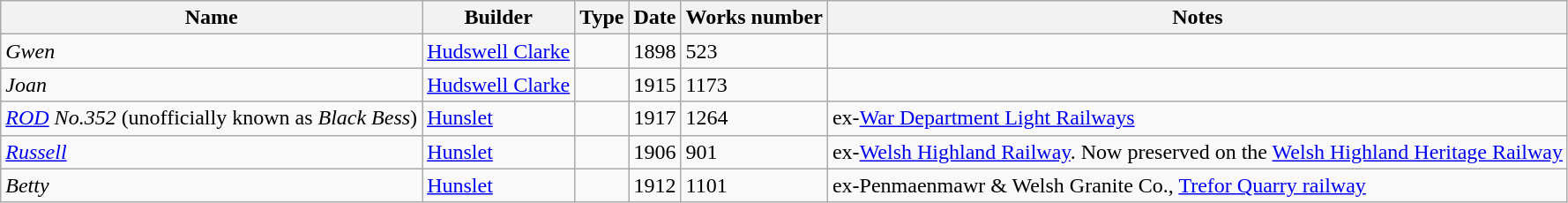<table class="wikitable">
<tr>
<th>Name</th>
<th>Builder</th>
<th>Type</th>
<th>Date</th>
<th>Works number</th>
<th>Notes</th>
</tr>
<tr>
<td><em>Gwen</em></td>
<td><a href='#'>Hudswell Clarke</a></td>
<td></td>
<td>1898</td>
<td>523</td>
<td></td>
</tr>
<tr>
<td><em>Joan</em></td>
<td><a href='#'>Hudswell Clarke</a></td>
<td></td>
<td>1915</td>
<td>1173</td>
<td></td>
</tr>
<tr>
<td><em><a href='#'>ROD</a> No.352</em> (unofficially known as <em>Black Bess</em>)</td>
<td><a href='#'>Hunslet</a></td>
<td></td>
<td>1917</td>
<td>1264</td>
<td>ex-<a href='#'>War Department Light Railways</a></td>
</tr>
<tr>
<td><em><a href='#'>Russell</a></em></td>
<td><a href='#'>Hunslet</a></td>
<td></td>
<td>1906</td>
<td>901</td>
<td>ex-<a href='#'>Welsh Highland Railway</a>. Now preserved on the <a href='#'>Welsh Highland Heritage Railway</a></td>
</tr>
<tr>
<td><em>Betty</em></td>
<td><a href='#'>Hunslet</a></td>
<td></td>
<td>1912</td>
<td>1101</td>
<td>ex-Penmaenmawr & Welsh Granite Co., <a href='#'>Trefor Quarry railway</a></td>
</tr>
</table>
